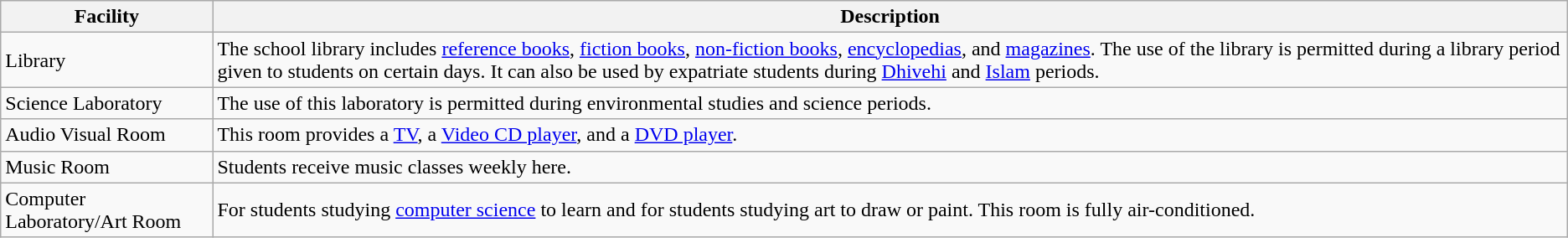<table class="wikitable">
<tr>
<th>Facility</th>
<th>Description</th>
</tr>
<tr>
<td>Library</td>
<td>The school library includes <a href='#'>reference books</a>, <a href='#'>fiction books</a>, <a href='#'>non-fiction books</a>, <a href='#'>encyclopedias</a>, and <a href='#'>magazines</a>. The use of the library is permitted during a library period given to students on certain days. It can also be used by expatriate students during <a href='#'>Dhivehi</a> and <a href='#'>Islam</a> periods.</td>
</tr>
<tr>
<td>Science Laboratory</td>
<td>The use of this laboratory is permitted during environmental studies and science periods.</td>
</tr>
<tr>
<td>Audio Visual Room</td>
<td>This room provides a <a href='#'>TV</a>, a <a href='#'>Video CD player</a>, and a <a href='#'>DVD player</a>.</td>
</tr>
<tr>
<td>Music Room</td>
<td>Students receive music classes weekly here.</td>
</tr>
<tr>
<td>Computer Laboratory/Art Room</td>
<td>For students studying <a href='#'>computer science</a> to learn and for students studying art to draw or paint. This room is fully air-conditioned.</td>
</tr>
</table>
